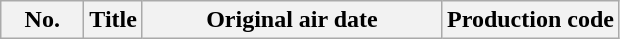<table class="wikitable plainrowheaders">
<tr>
<th scope="col" style="width:3em;">No.</th>
<th scope="col">Title</th>
<th scope="col" style="width:12em;">Original air date</th>
<th scope="col">Production code<br>




</th>
</tr>
</table>
